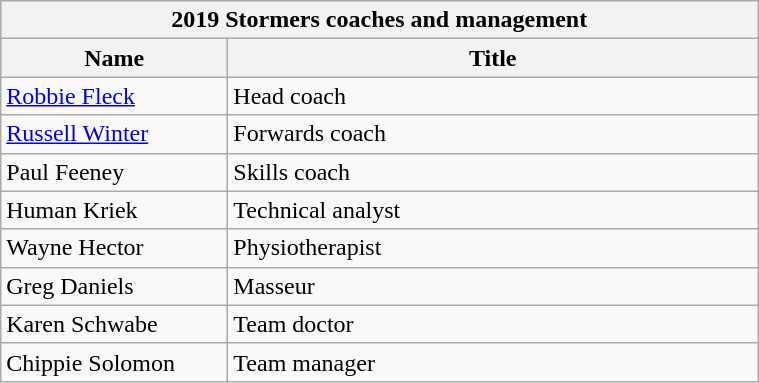<table class="wikitable sortable" style="text-align:left; width:40%">
<tr>
<th colspan=100%>2019 Stormers coaches and management</th>
</tr>
<tr>
<th style="width:30%;">Name</th>
<th style="width:70%;">Title</th>
</tr>
<tr>
<td><a href='#'>Robbie Fleck</a></td>
<td>Head coach</td>
</tr>
<tr>
<td><a href='#'>Russell Winter</a></td>
<td>Forwards coach</td>
</tr>
<tr>
<td>Paul Feeney</td>
<td>Skills coach</td>
</tr>
<tr>
<td>Human Kriek</td>
<td>Technical analyst</td>
</tr>
<tr>
<td>Wayne Hector</td>
<td>Physiotherapist</td>
</tr>
<tr>
<td>Greg Daniels</td>
<td>Masseur</td>
</tr>
<tr>
<td>Karen Schwabe</td>
<td>Team doctor</td>
</tr>
<tr>
<td>Chippie Solomon</td>
<td>Team manager</td>
</tr>
</table>
